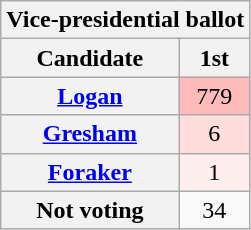<table class="wikitable sortable" style="text-align:center">
<tr>
<th colspan="2"><strong>Vice-presidential ballot</strong></th>
</tr>
<tr>
<th>Candidate</th>
<th>1st</th>
</tr>
<tr>
<th><a href='#'>Logan</a></th>
<td style="background:#fbb;">779</td>
</tr>
<tr>
<th><a href='#'>Gresham</a></th>
<td style="background:#fdd;">6</td>
</tr>
<tr>
<th><a href='#'>Foraker</a></th>
<td style="background:#fee;">1</td>
</tr>
<tr>
<th>Not voting</th>
<td>34</td>
</tr>
</table>
